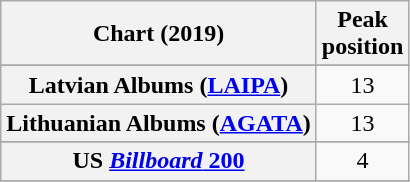<table class="wikitable sortable plainrowheaders" style="text-align:center">
<tr>
<th scope="col">Chart (2019)</th>
<th scope="col">Peak<br> position</th>
</tr>
<tr>
</tr>
<tr>
</tr>
<tr>
</tr>
<tr>
</tr>
<tr>
</tr>
<tr>
</tr>
<tr>
</tr>
<tr>
</tr>
<tr>
</tr>
<tr>
<th scope="row">Latvian Albums (<a href='#'>LAIPA</a>)</th>
<td>13</td>
</tr>
<tr>
<th scope="row">Lithuanian Albums (<a href='#'>AGATA</a>)</th>
<td>13</td>
</tr>
<tr>
</tr>
<tr>
</tr>
<tr>
</tr>
<tr>
</tr>
<tr>
<th scope="row">US <a href='#'><em>Billboard</em> 200</a></th>
<td>4</td>
</tr>
<tr>
</tr>
</table>
